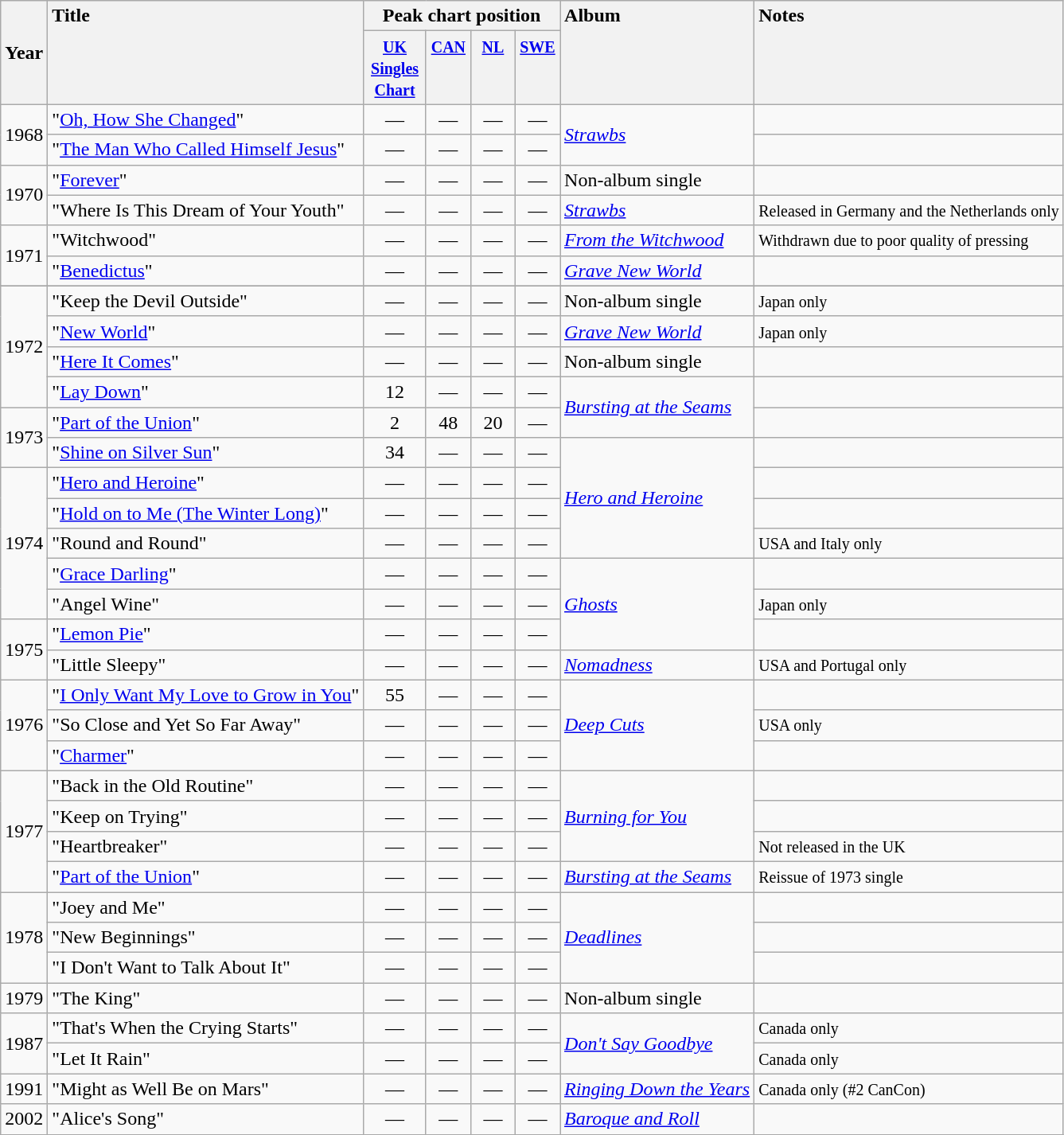<table class="wikitable">
<tr>
<th rowspan=2>Year</th>
<th rowspan="2"  style="text-align:left; vertical-align:top;">Title</th>
<th colspan=4>Peak chart position</th>
<th rowspan="2"  style="text-align:left; vertical-align:top;">Album</th>
<th rowspan="2"  style="text-align:left; vertical-align:top;">Notes</th>
</tr>
<tr>
<th style="vertical-align:top; text-align:center; width:45px;"><small><a href='#'>UK Singles Chart</a></small><br></th>
<th style="vertical-align:top; text-align:center; width:30px;"><small><a href='#'>CAN</a></small><br></th>
<th style="vertical-align:top; text-align:center; width:30px;"><small><a href='#'>NL</a></small><br></th>
<th style="vertical-align:top; text-align:center; width:30px;"><small><a href='#'>SWE</a></small><br></th>
</tr>
<tr>
<td rowspan="2">1968</td>
<td style="text-align:left; vertical-align:top;">"<a href='#'>Oh, How She Changed</a>"</td>
<td style="text-align:center; vertical-align:top;">—</td>
<td style="text-align:center; vertical-align:top;">—</td>
<td style="text-align:center; vertical-align:top;">—</td>
<td style="text-align:center; vertical-align:top;">—</td>
<td rowspan="2"><em><a href='#'>Strawbs</a></em></td>
<td></td>
</tr>
<tr style="vertical-align:top;">
<td style="text-align:left; ">"<a href='#'>The Man Who Called Himself Jesus</a>"</td>
<td style="text-align:center; ">—</td>
<td style="text-align:center; ">—</td>
<td style="text-align:center; ">—</td>
<td style="text-align:center; ">—</td>
<td></td>
</tr>
<tr>
<td rowspan="2">1970</td>
<td style="text-align:left; vertical-align:top;">"<a href='#'>Forever</a>"</td>
<td style="text-align:center; vertical-align:top;">—</td>
<td style="text-align:center; vertical-align:top;">—</td>
<td style="text-align:center; vertical-align:top;">—</td>
<td style="text-align:center; vertical-align:top;">—</td>
<td>Non-album single</td>
<td></td>
</tr>
<tr style="vertical-align:top;">
<td style="text-align:left; ">"Where Is This Dream of Your Youth"</td>
<td style="text-align:center; ">—</td>
<td style="text-align:center; ">—</td>
<td style="text-align:center; ">—</td>
<td style="text-align:center; ">—</td>
<td><em><a href='#'>Strawbs</a></em></td>
<td><small>Released in Germany and the Netherlands only</small></td>
</tr>
<tr>
<td rowspan="2">1971</td>
<td style="text-align:left; vertical-align:top;">"Witchwood"</td>
<td style="text-align:center; vertical-align:top;">—</td>
<td style="text-align:center; vertical-align:top;">—</td>
<td style="text-align:center; vertical-align:top;">—</td>
<td style="text-align:center; vertical-align:top;">—</td>
<td style="text-align:left; vertical-align:top;"><em><a href='#'>From the Witchwood</a></em></td>
<td><small>Withdrawn due to poor quality of pressing</small></td>
</tr>
<tr>
<td style="text-align:left; vertical-align:top;">"<a href='#'>Benedictus</a>"</td>
<td style="text-align:center; vertical-align:top;">—</td>
<td style="text-align:center; vertical-align:top;">—</td>
<td style="text-align:center; vertical-align:top;">—</td>
<td style="text-align:center; vertical-align:top;">—</td>
<td style="text-align:left; vertical-align:top;"><em><a href='#'>Grave New World</a></em></td>
<td></td>
</tr>
<tr>
</tr>
<tr style="text-align:center">
<td rowspan="4">1972</td>
<td style="text-align:left; ">"Keep the Devil Outside"</td>
<td style="text-align:center; ">—</td>
<td style="text-align:center; ">—</td>
<td style="text-align:center; ">—</td>
<td style="text-align:center; ">—</td>
<td style="text-align:left; vertical-align:top;">Non-album single</td>
<td style="text-align:left;"><small>Japan only</small></td>
</tr>
<tr style="vertical-align:top;">
<td style="text-align:left; ">"<a href='#'>New World</a>"</td>
<td style="text-align:center; ">—</td>
<td style="text-align:center; ">—</td>
<td style="text-align:center; ">—</td>
<td style="text-align:center; ">—</td>
<td style="text-align:left; "><em><a href='#'>Grave New World</a></em></td>
<td><small>Japan only</small></td>
</tr>
<tr style="vertical-align:top;">
<td style="text-align:left; ">"<a href='#'>Here It Comes</a>"</td>
<td style="text-align:center; ">—</td>
<td style="text-align:center; ">—</td>
<td style="text-align:center; ">—</td>
<td style="text-align:center; ">—</td>
<td style="text-align:left; ">Non-album single</td>
<td></td>
</tr>
<tr>
<td style="text-align:left; vertical-align:top;">"<a href='#'>Lay Down</a>"</td>
<td style="text-align:center; vertical-align:top;">12</td>
<td style="text-align:center; vertical-align:top;">—</td>
<td style="text-align:center; vertical-align:top;">—</td>
<td style="text-align:center; vertical-align:top;">—</td>
<td rowspan="2"><em><a href='#'>Bursting at the Seams</a></em></td>
<td></td>
</tr>
<tr>
<td rowspan="2">1973</td>
<td style="text-align:left; ">"<a href='#'>Part of the Union</a>"</td>
<td style="text-align:center; ">2</td>
<td style="text-align:center; ">48</td>
<td style="text-align:center; ">20</td>
<td style="text-align:center; ">—</td>
<td></td>
</tr>
<tr>
<td style="text-align:left; vertical-align:top;">"<a href='#'>Shine on Silver Sun</a>"</td>
<td style="text-align:center; vertical-align:top;">34</td>
<td style="text-align:center; vertical-align:top;">—</td>
<td style="text-align:center; vertical-align:top;">—</td>
<td style="text-align:center; vertical-align:top;">—</td>
<td rowspan="4"><em><a href='#'>Hero and Heroine</a></em></td>
<td></td>
</tr>
<tr>
<td rowspan="5">1974</td>
<td style="text-align:left; vertical-align:top;">"<a href='#'>Hero and Heroine</a>"</td>
<td style="text-align:center; vertical-align:top;">—</td>
<td style="text-align:center; vertical-align:top;">—</td>
<td style="text-align:center; vertical-align:top;">—</td>
<td style="text-align:center; vertical-align:top;">—</td>
<td></td>
</tr>
<tr>
<td style="text-align:left; ">"<a href='#'>Hold on to Me (The Winter Long)</a>"</td>
<td style="text-align:center; ">—</td>
<td style="text-align:center; ">—</td>
<td style="text-align:center; ">—</td>
<td style="text-align:center; ">—</td>
<td></td>
</tr>
<tr>
<td style="text-align:left; ">"Round and Round"</td>
<td style="text-align:center; ">—</td>
<td style="text-align:center; ">—</td>
<td style="text-align:center; ">—</td>
<td style="text-align:center; ">—</td>
<td><small>USA and Italy only</small></td>
</tr>
<tr>
<td style="text-align:left; vertical-align:top;">"<a href='#'>Grace Darling</a>"</td>
<td style="text-align:center; vertical-align:top;">—</td>
<td style="text-align:center; vertical-align:top;">—</td>
<td style="text-align:center; vertical-align:top;">—</td>
<td style="text-align:center; vertical-align:top;">—</td>
<td rowspan="3"><em><a href='#'>Ghosts</a></em></td>
<td></td>
</tr>
<tr style="vertical-align:top;">
<td style="text-align:left; ">"Angel Wine"</td>
<td style="text-align:center; ">—</td>
<td style="text-align:center; ">—</td>
<td style="text-align:center; ">—</td>
<td style="text-align:center; ">—</td>
<td><small>Japan only</small></td>
</tr>
<tr>
<td rowspan="2">1975</td>
<td style="text-align:left; ">"<a href='#'>Lemon Pie</a>"</td>
<td style="text-align:center; ">—</td>
<td style="text-align:center; ">—</td>
<td style="text-align:center; ">—</td>
<td style="text-align:center; ">—</td>
<td></td>
</tr>
<tr>
<td style="text-align:left; vertical-align:top;">"Little Sleepy"</td>
<td style="text-align:center; vertical-align:top;">—</td>
<td style="text-align:center; vertical-align:top;">—</td>
<td style="text-align:center; vertical-align:top;">—</td>
<td style="text-align:center; vertical-align:top;">—</td>
<td><em><a href='#'>Nomadness</a></em></td>
<td><small>USA and Portugal only</small></td>
</tr>
<tr style="vertical-align:center;">
<td rowspan="3">1976</td>
<td style="text-align:left; ">"<a href='#'>I Only Want My Love to Grow in You</a>"</td>
<td style="text-align:center; ">55</td>
<td style="text-align:center; ">—</td>
<td style="text-align:center; ">—</td>
<td style="text-align:center; ">—</td>
<td rowspan="3"><em><a href='#'>Deep Cuts</a></em></td>
<td></td>
</tr>
<tr style="vertical-align:top;">
<td style="text-align:left; ">"So Close and Yet So Far Away"</td>
<td style="text-align:center; ">—</td>
<td style="text-align:center; ">—</td>
<td style="text-align:center; ">—</td>
<td style="text-align:center; ">—</td>
<td><small>USA only</small></td>
</tr>
<tr style="vertical-align:top;">
<td style="text-align:left; ">"<a href='#'>Charmer</a>"</td>
<td style="text-align:center; ">—</td>
<td style="text-align:center; ">—</td>
<td style="text-align:center; ">—</td>
<td style="text-align:center; ">—</td>
<td></td>
</tr>
<tr>
<td rowspan="4">1977</td>
<td style="text-align:left; vertical-align:top;">"Back in the Old Routine"</td>
<td style="text-align:center; vertical-align:top;">—</td>
<td style="text-align:center; vertical-align:top;">—</td>
<td style="text-align:center; vertical-align:top;">—</td>
<td style="text-align:center; vertical-align:top;">—</td>
<td rowspan="3"><em><a href='#'>Burning for You</a></em></td>
<td></td>
</tr>
<tr style="vertical-align:top;">
<td style="text-align:left; ">"Keep on Trying"</td>
<td style="text-align:center; ">—</td>
<td style="text-align:center; ">—</td>
<td style="text-align:center; ">—</td>
<td style="text-align:center; ">—</td>
<td></td>
</tr>
<tr>
<td style="text-align:left; vertical-align:top;">"Heartbreaker"</td>
<td style="text-align:center; vertical-align:top;">—</td>
<td style="text-align:center; vertical-align:top;">—</td>
<td style="text-align:center; vertical-align:top;">—</td>
<td style="text-align:center; vertical-align:top;">—</td>
<td><small>Not released in the UK</small></td>
</tr>
<tr>
<td style="text-align:left; vertical-align:top;">"<a href='#'>Part of the Union</a>"</td>
<td style="text-align:center; vertical-align:top;">—</td>
<td style="text-align:center; vertical-align:top;">—</td>
<td style="text-align:center; vertical-align:top;">—</td>
<td style="text-align:center; vertical-align:top;">—</td>
<td><em><a href='#'>Bursting at the Seams</a></em></td>
<td><small>Reissue of 1973 single</small></td>
</tr>
<tr style="vertical-align:center;">
<td rowspan="3">1978</td>
<td style="text-align:left; ">"Joey and Me"</td>
<td style="text-align:center; ">—</td>
<td style="text-align:center; ">—</td>
<td style="text-align:center; ">—</td>
<td style="text-align:center; ">—</td>
<td rowspan="3"><em><a href='#'>Deadlines</a></em></td>
<td></td>
</tr>
<tr>
<td style="text-align:left; vertical-align:top;">"New Beginnings"</td>
<td style="text-align:center; vertical-align:top;">—</td>
<td style="text-align:center; vertical-align:top;">—</td>
<td style="text-align:center; vertical-align:top;">—</td>
<td style="text-align:center; vertical-align:top;">—</td>
<td></td>
</tr>
<tr>
<td style="text-align:left; vertical-align:top;">"I Don't Want to Talk About It"</td>
<td style="text-align:center; vertical-align:top;">—</td>
<td style="text-align:center; vertical-align:top;">—</td>
<td style="text-align:center; vertical-align:top;">—</td>
<td style="text-align:center; vertical-align:top;">—</td>
<td></td>
</tr>
<tr style="vertical-align:top;">
<td style="text-align:center; ">1979</td>
<td style="text-align:left; ">"The King"</td>
<td style="text-align:center; ">—</td>
<td style="text-align:center; ">—</td>
<td style="text-align:center; ">—</td>
<td style="text-align:center; ">—</td>
<td>Non-album single</td>
<td></td>
</tr>
<tr>
<td rowspan="2">1987</td>
<td style="text-align:left; ">"That's When the Crying Starts"</td>
<td style="text-align:center; ">—</td>
<td style="text-align:center; ">—</td>
<td style="text-align:center; ">—</td>
<td style="text-align:center; ">—</td>
<td rowspan="2"><em><a href='#'>Don't Say Goodbye</a></em></td>
<td><small>Canada only</small></td>
</tr>
<tr>
<td style="text-align:left; ">"Let It Rain"</td>
<td style="text-align:center; ">—</td>
<td style="text-align:center; ">—</td>
<td style="text-align:center; ">—</td>
<td style="text-align:center; ">—</td>
<td><small>Canada only</small></td>
</tr>
<tr>
<td style="text-align:center; ">1991</td>
<td style="text-align:left; ">"Might as Well Be on Mars"</td>
<td style="text-align:center; ">—</td>
<td style="text-align:center; ">—</td>
<td style="text-align:center; ">—</td>
<td style="text-align:center; ">—</td>
<td><em><a href='#'>Ringing Down the Years</a></em></td>
<td><small>Canada only (#2 CanCon)</small></td>
</tr>
<tr>
<td style="text-align:center; ">2002</td>
<td style="text-align:left; ">"Alice's Song"</td>
<td style="text-align:center; ">—</td>
<td style="text-align:center; ">—</td>
<td style="text-align:center; ">—</td>
<td style="text-align:center; ">—</td>
<td><em><a href='#'>Baroque and Roll</a></em></td>
<td></td>
</tr>
<tr>
</tr>
</table>
